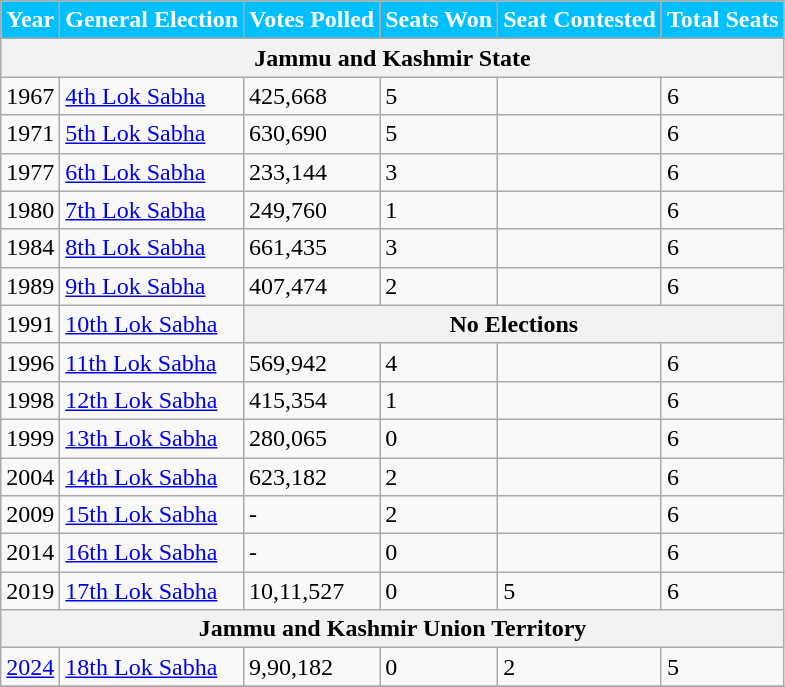<table class="wikitable">
<tr>
<th style="background-color:#00BFFF; color:white">Year</th>
<th style="background-color:#00BFFF; color:white">General Election</th>
<th style="background-color:#00BFFF; color:white">Votes Polled</th>
<th style="background-color:#00BFFF; color:white">Seats Won</th>
<th style="background-color:#00BFFF; color:white">Seat Contested</th>
<th style="background-color:#00BFFF; color:white">Total Seats</th>
</tr>
<tr>
<th colspan=6>Jammu and Kashmir State</th>
</tr>
<tr>
<td>1967</td>
<td><a href='#'>4th Lok Sabha</a></td>
<td>425,668</td>
<td>5</td>
<td></td>
<td>6</td>
</tr>
<tr>
<td>1971</td>
<td><a href='#'>5th Lok Sabha</a></td>
<td>630,690</td>
<td>5</td>
<td></td>
<td>6</td>
</tr>
<tr>
<td>1977</td>
<td><a href='#'>6th Lok Sabha</a></td>
<td>233,144</td>
<td>3</td>
<td></td>
<td>6</td>
</tr>
<tr>
<td>1980</td>
<td><a href='#'>7th Lok Sabha</a></td>
<td>249,760</td>
<td>1</td>
<td></td>
<td>6</td>
</tr>
<tr>
<td>1984</td>
<td><a href='#'>8th Lok Sabha</a></td>
<td>661,435</td>
<td>3</td>
<td></td>
<td>6</td>
</tr>
<tr>
<td>1989</td>
<td><a href='#'>9th Lok Sabha</a></td>
<td>407,474</td>
<td>2</td>
<td></td>
<td>6</td>
</tr>
<tr>
<td>1991</td>
<td><a href='#'>10th Lok Sabha</a></td>
<th colspan=4>No Elections</th>
</tr>
<tr>
<td>1996</td>
<td><a href='#'>11th Lok Sabha</a></td>
<td>569,942</td>
<td>4</td>
<td></td>
<td>6</td>
</tr>
<tr>
<td>1998</td>
<td><a href='#'>12th Lok Sabha</a></td>
<td>415,354</td>
<td>1</td>
<td></td>
<td>6</td>
</tr>
<tr>
<td>1999</td>
<td><a href='#'>13th Lok Sabha</a></td>
<td>280,065</td>
<td>0</td>
<td></td>
<td>6</td>
</tr>
<tr>
<td>2004</td>
<td><a href='#'>14th Lok Sabha</a></td>
<td>623,182</td>
<td>2</td>
<td></td>
<td>6</td>
</tr>
<tr>
<td>2009</td>
<td><a href='#'>15th Lok Sabha</a></td>
<td>-</td>
<td>2</td>
<td></td>
<td>6</td>
</tr>
<tr>
<td>2014</td>
<td><a href='#'>16th Lok Sabha</a></td>
<td>-</td>
<td>0</td>
<td></td>
<td>6</td>
</tr>
<tr>
<td>2019</td>
<td><a href='#'>17th Lok Sabha</a></td>
<td>10,11,527</td>
<td>0</td>
<td>5</td>
<td>6</td>
</tr>
<tr>
<th colspan=6>Jammu and Kashmir Union Territory</th>
</tr>
<tr>
<td><a href='#'>2024</a></td>
<td><a href='#'>18th Lok Sabha</a></td>
<td>9,90,182</td>
<td>0</td>
<td>2</td>
<td>5</td>
</tr>
<tr>
</tr>
</table>
